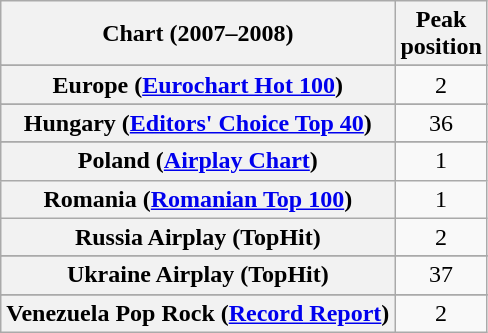<table class="wikitable sortable plainrowheaders" style="text-align:center">
<tr>
<th>Chart (2007–2008)</th>
<th>Peak<br>position</th>
</tr>
<tr>
</tr>
<tr>
</tr>
<tr>
</tr>
<tr>
</tr>
<tr>
</tr>
<tr>
</tr>
<tr>
</tr>
<tr>
<th scope="row">Europe (<a href='#'>Eurochart Hot 100</a>)</th>
<td style="text-align:center;">2</td>
</tr>
<tr>
</tr>
<tr>
</tr>
<tr>
</tr>
<tr>
</tr>
<tr>
<th scope="row">Hungary (<a href='#'>Editors' Choice Top 40</a>)</th>
<td>36</td>
</tr>
<tr>
</tr>
<tr>
</tr>
<tr>
</tr>
<tr>
</tr>
<tr>
</tr>
<tr>
<th scope="row">Poland (<a href='#'>Airplay Chart</a>)</th>
<td style="text-align:center;">1</td>
</tr>
<tr>
<th scope="row">Romania (<a href='#'>Romanian Top 100</a>)</th>
<td>1</td>
</tr>
<tr>
<th scope="row">Russia Airplay (TopHit)</th>
<td>2</td>
</tr>
<tr>
</tr>
<tr>
</tr>
<tr>
</tr>
<tr>
<th scope="row">Ukraine Airplay (TopHit)</th>
<td>37</td>
</tr>
<tr>
</tr>
<tr>
</tr>
<tr>
<th scope="row">Venezuela Pop Rock (<a href='#'>Record Report</a>)</th>
<td align="center">2</td>
</tr>
</table>
